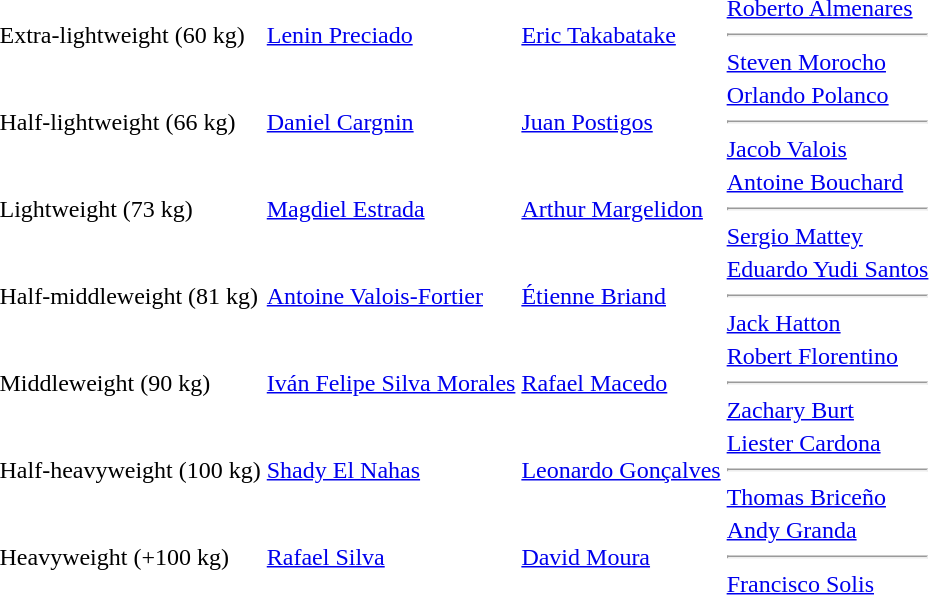<table>
<tr>
<td>Extra-lightweight (60 kg)</td>
<td><a href='#'>Lenin Preciado</a><br></td>
<td><a href='#'>Eric Takabatake</a><br></td>
<td><a href='#'>Roberto Almenares</a><br><hr><a href='#'>Steven Morocho</a><br></td>
</tr>
<tr>
<td>Half-lightweight (66 kg)</td>
<td><a href='#'>Daniel Cargnin</a><br></td>
<td><a href='#'>Juan Postigos</a><br></td>
<td><a href='#'>Orlando Polanco</a><br><hr><a href='#'>Jacob Valois</a><br></td>
</tr>
<tr>
<td>Lightweight (73 kg)</td>
<td><a href='#'>Magdiel Estrada</a><br></td>
<td><a href='#'>Arthur Margelidon</a><br></td>
<td><a href='#'>Antoine Bouchard</a><br><hr><a href='#'>Sergio Mattey</a><br></td>
</tr>
<tr>
<td>Half-middleweight (81 kg)</td>
<td><a href='#'>Antoine Valois-Fortier</a><br></td>
<td><a href='#'>Étienne Briand</a><br></td>
<td><a href='#'>Eduardo Yudi Santos</a><br><hr><a href='#'>Jack Hatton</a><br></td>
</tr>
<tr>
<td>Middleweight (90 kg)</td>
<td><a href='#'>Iván Felipe Silva Morales</a><br></td>
<td><a href='#'>Rafael Macedo</a><br></td>
<td><a href='#'>Robert Florentino</a><br><hr><a href='#'>Zachary Burt</a><br></td>
</tr>
<tr>
<td>Half-heavyweight (100 kg)</td>
<td><a href='#'>Shady El Nahas</a><br></td>
<td><a href='#'>Leonardo Gonçalves</a><br></td>
<td><a href='#'>Liester Cardona</a><br><hr><a href='#'>Thomas Briceño</a><br></td>
</tr>
<tr>
<td>Heavyweight (+100 kg)</td>
<td><a href='#'>Rafael Silva</a><br></td>
<td><a href='#'>David Moura</a><br></td>
<td><a href='#'>Andy Granda</a><br><hr><a href='#'>Francisco Solis</a><br></td>
</tr>
</table>
